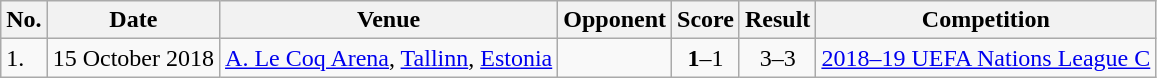<table class="wikitable" style="font-size:100%;">
<tr>
<th>No.</th>
<th>Date</th>
<th>Venue</th>
<th>Opponent</th>
<th>Score</th>
<th>Result</th>
<th>Competition</th>
</tr>
<tr>
<td>1.</td>
<td>15 October 2018</td>
<td><a href='#'>A. Le Coq Arena</a>, <a href='#'>Tallinn</a>, <a href='#'>Estonia</a></td>
<td></td>
<td align=center><strong>1</strong>–1</td>
<td align=center>3–3</td>
<td><a href='#'>2018–19 UEFA Nations League C</a></td>
</tr>
</table>
